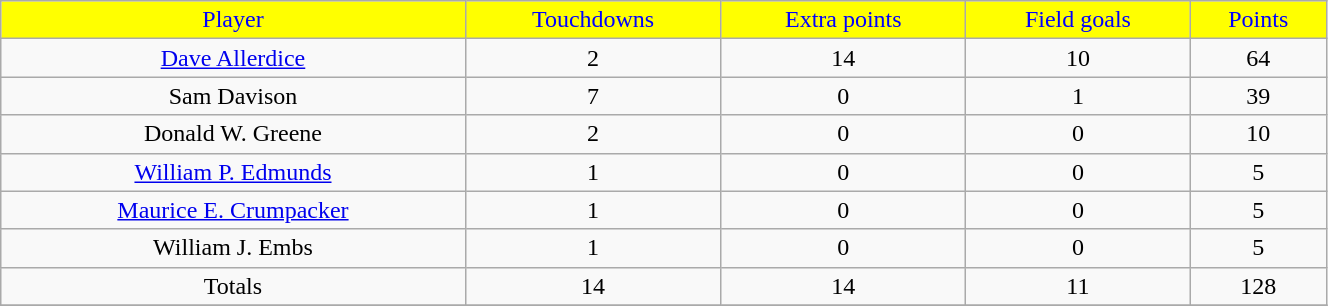<table class="wikitable" width="70%">
<tr align="center"  style="background:yellow;color:blue;">
<td>Player</td>
<td>Touchdowns</td>
<td>Extra points</td>
<td>Field goals</td>
<td>Points</td>
</tr>
<tr align="center" bgcolor="">
<td><a href='#'>Dave Allerdice</a></td>
<td>2</td>
<td>14</td>
<td>10</td>
<td>64</td>
</tr>
<tr align="center" bgcolor="">
<td>Sam Davison</td>
<td>7</td>
<td>0</td>
<td>1</td>
<td>39</td>
</tr>
<tr align="center" bgcolor="">
<td>Donald W. Greene</td>
<td>2</td>
<td>0</td>
<td>0</td>
<td>10</td>
</tr>
<tr align="center" bgcolor="">
<td><a href='#'>William P. Edmunds</a></td>
<td>1</td>
<td>0</td>
<td>0</td>
<td>5</td>
</tr>
<tr align="center" bgcolor="">
<td><a href='#'>Maurice E. Crumpacker</a></td>
<td>1</td>
<td>0</td>
<td>0</td>
<td>5</td>
</tr>
<tr align="center" bgcolor="">
<td>William J. Embs</td>
<td>1</td>
<td>0</td>
<td>0</td>
<td>5</td>
</tr>
<tr align="center" bgcolor="">
<td>Totals</td>
<td>14</td>
<td>14</td>
<td>11</td>
<td>128</td>
</tr>
<tr align="center" bgcolor="">
</tr>
</table>
